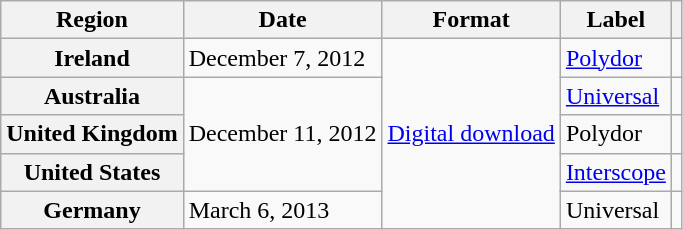<table class="wikitable plainrowheaders">
<tr>
<th scope="col">Region</th>
<th scope="col">Date</th>
<th scope="col">Format</th>
<th scope="col">Label</th>
<th scope="col"></th>
</tr>
<tr>
<th scope="row">Ireland</th>
<td>December 7, 2012</td>
<td rowspan="5"><a href='#'>Digital download</a></td>
<td><a href='#'>Polydor</a></td>
<td align="center"></td>
</tr>
<tr>
<th scope="row">Australia</th>
<td rowspan="3">December 11, 2012</td>
<td><a href='#'>Universal</a></td>
<td align="center"></td>
</tr>
<tr>
<th scope="row">United Kingdom</th>
<td>Polydor</td>
<td align="center"></td>
</tr>
<tr>
<th scope="row">United States</th>
<td><a href='#'>Interscope</a></td>
<td align="center"></td>
</tr>
<tr>
<th scope="row">Germany</th>
<td>March 6, 2013</td>
<td>Universal</td>
<td align="center"></td>
</tr>
</table>
